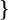<table>
<tr>
<td></td>
<td></td>
<td></td>
<td></td>
<td></td>
<td></td>
<td></td>
<td></td>
<td></td>
<td></td>
<td></td>
<td></td>
<td></td>
<td></td>
<td></td>
<td></td>
<td></td>
</tr>
<tr>
<td></td>
<td></td>
<td></td>
<td></td>
<td></td>
<td></td>
<td></td>
<td></td>
<td></td>
<td></td>
<td></td>
<td></td>
<td></td>
<td></td>
<td></td>
<td></td>
<td></td>
</tr>
<tr>
<td></td>
<td></td>
<td></td>
<td></td>
<td></td>
<td></td>
<td></td>
<td></td>
<td></td>
<td></td>
<td></td>
<td></td>
<td></td>
<td></td>
<td></td>
<td></td>
<td></td>
</tr>
<tr>
<td></td>
<td></td>
<td></td>
<td></td>
<td></td>
<td></td>
<td></td>
<td></td>
<td></td>
<td></td>
<td></td>
<td></td>
<td></td>
<td></td>
<td></td>
<td></td>
<td></td>
</tr>
<tr>
<td></td>
<td></td>
<td></td>
<td></td>
<td></td>
<td></td>
<td></td>
<td></td>
<td></td>
<td></td>
<td></td>
<td></td>
<td></td>
<td></td>
<td></td>
<td></td>
<td></td>
</tr>
<tr>
<td></td>
<td></td>
<td></td>
<td></td>
<td></td>
<td></td>
<td></td>
<td></td>
<td></td>
<td></td>
<td></td>
<td></td>
<td></td>
<td></td>
<td></td>
<td></td>
<td></td>
</tr>
<tr>
<td></td>
<td></td>
<td></td>
<td></td>
<td></td>
<td></td>
<td></td>
<td></td>
<td></td>
<td></td>
<td></td>
<td></td>
<td></td>
<td></td>
<td></td>
<td></td>
<td></td>
</tr>
<tr>
<td></td>
<td></td>
<td></td>
<td></td>
<td></td>
<td></td>
<td></td>
<td></td>
<td></td>
<td></td>
<td></td>
<td></td>
<td></td>
<td></td>
<td>}</td>
<td></td>
<td></td>
</tr>
<tr>
<td></td>
<td></td>
<td></td>
<td></td>
<td></td>
<td></td>
<td></td>
<td></td>
<td></td>
<td></td>
<td></td>
<td></td>
<td></td>
<td></td>
<td></td>
<td></td>
<td></td>
</tr>
<tr>
<td></td>
<td></td>
<td></td>
<td></td>
<td></td>
<td></td>
<td></td>
<td></td>
<td></td>
<td></td>
<td></td>
<td></td>
<td></td>
<td></td>
<td></td>
<td></td>
<td></td>
</tr>
<tr>
<td></td>
<td></td>
<td></td>
<td></td>
<td></td>
<td></td>
<td></td>
<td></td>
<td></td>
<td></td>
<td></td>
<td></td>
<td></td>
<td></td>
<td></td>
<td></td>
<td></td>
</tr>
<tr>
<td></td>
<td></td>
<td></td>
<td></td>
<td></td>
<td></td>
<td></td>
<td></td>
<td></td>
<td></td>
<td></td>
<td></td>
<td></td>
<td></td>
<td></td>
<td></td>
<td></td>
</tr>
<tr>
<td></td>
<td></td>
<td></td>
<td></td>
<td></td>
<td></td>
<td></td>
<td></td>
<td></td>
<td></td>
<td></td>
<td></td>
<td></td>
<td></td>
<td></td>
<td></td>
<td></td>
</tr>
<tr>
<td></td>
<td></td>
<td></td>
<td></td>
<td></td>
<td></td>
<td></td>
<td></td>
<td></td>
<td></td>
<td></td>
<td></td>
<td></td>
<td></td>
<td></td>
<td></td>
<td></td>
</tr>
<tr>
<td></td>
<td></td>
<td></td>
<td></td>
<td></td>
<td></td>
<td></td>
<td></td>
<td></td>
<td></td>
<td></td>
<td></td>
<td></td>
<td></td>
<td></td>
<td></td>
<td></td>
</tr>
<tr>
<td></td>
<td></td>
<td></td>
<td></td>
<td></td>
<td></td>
<td></td>
<td></td>
<td></td>
<td></td>
<td></td>
<td></td>
<td></td>
<td></td>
<td></td>
<td></td>
<td></td>
</tr>
</table>
